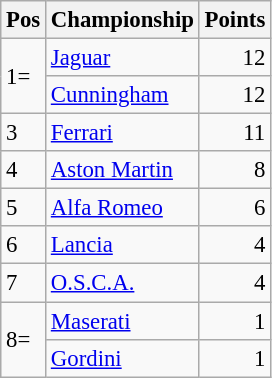<table class="wikitable" style="font-size: 95%;">
<tr>
<th>Pos</th>
<th>Championship</th>
<th>Points</th>
</tr>
<tr>
<td rowspan="2">1=</td>
<td> <a href='#'>Jaguar</a></td>
<td align=right>12</td>
</tr>
<tr>
<td> <a href='#'>Cunningham</a></td>
<td align=right>12</td>
</tr>
<tr>
<td>3</td>
<td> <a href='#'>Ferrari</a></td>
<td align=right>11</td>
</tr>
<tr>
<td>4</td>
<td> <a href='#'>Aston Martin</a></td>
<td align=right>8</td>
</tr>
<tr>
<td>5</td>
<td> <a href='#'>Alfa Romeo</a></td>
<td align=right>6</td>
</tr>
<tr>
<td>6</td>
<td> <a href='#'>Lancia</a></td>
<td align=right>4</td>
</tr>
<tr>
<td>7</td>
<td> <a href='#'>O.S.C.A.</a></td>
<td align=right>4</td>
</tr>
<tr>
<td rowspan="2">8=</td>
<td> <a href='#'>Maserati</a></td>
<td align=right>1</td>
</tr>
<tr>
<td> <a href='#'>Gordini</a></td>
<td align=right>1</td>
</tr>
</table>
